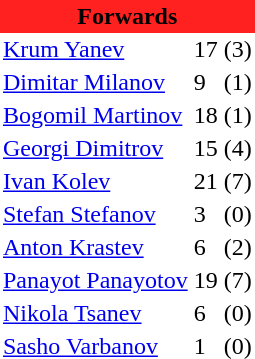<table class="toccolours" border="0" cellpadding="2" cellspacing="0" align="left" style="margin:0.5em;">
<tr>
<th colspan="4" align="center" bgcolor="#FF2020"><span>Forwards</span></th>
</tr>
<tr>
<td> <a href='#'>Krum Yanev</a></td>
<td>17</td>
<td>(3)</td>
</tr>
<tr>
<td> <a href='#'>Dimitar Milanov</a></td>
<td>9</td>
<td>(1)</td>
</tr>
<tr>
<td> <a href='#'>Bogomil Martinov</a></td>
<td>18</td>
<td>(1)</td>
</tr>
<tr>
<td> <a href='#'>Georgi Dimitrov</a></td>
<td>15</td>
<td>(4)</td>
</tr>
<tr>
<td> <a href='#'>Ivan Kolev</a></td>
<td>21</td>
<td>(7)</td>
</tr>
<tr>
<td> <a href='#'>Stefan Stefanov</a></td>
<td>3</td>
<td>(0)</td>
</tr>
<tr>
<td> <a href='#'>Anton Krastev</a></td>
<td>6</td>
<td>(2)</td>
</tr>
<tr>
<td> <a href='#'>Panayot Panayotov</a></td>
<td>19</td>
<td>(7)</td>
</tr>
<tr>
<td> <a href='#'>Nikola Tsanev</a></td>
<td>6</td>
<td>(0)</td>
</tr>
<tr>
<td> <a href='#'>Sasho Varbanov</a></td>
<td>1</td>
<td>(0)</td>
</tr>
<tr>
</tr>
</table>
